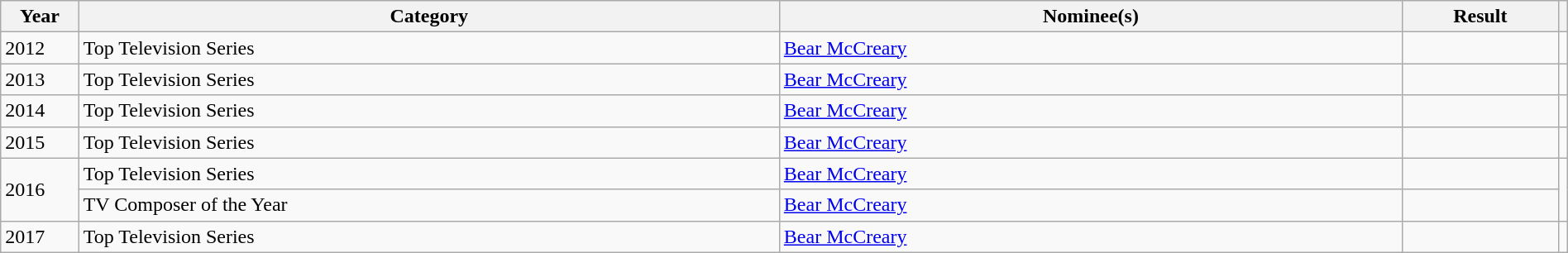<table class="wikitable" width=100%>
<tr>
<th width=5%>Year</th>
<th width=45%>Category</th>
<th width=40%>Nominee(s)</th>
<th width=10%>Result</th>
<th width=5%></th>
</tr>
<tr>
<td>2012</td>
<td>Top Television Series</td>
<td><a href='#'>Bear McCreary</a></td>
<td></td>
<td></td>
</tr>
<tr>
<td>2013</td>
<td>Top Television Series</td>
<td><a href='#'>Bear McCreary</a></td>
<td></td>
<td></td>
</tr>
<tr>
<td>2014</td>
<td>Top Television Series</td>
<td><a href='#'>Bear McCreary</a></td>
<td></td>
<td></td>
</tr>
<tr>
<td>2015</td>
<td>Top Television Series</td>
<td><a href='#'>Bear McCreary</a></td>
<td></td>
<td></td>
</tr>
<tr>
<td rowspan=2>2016</td>
<td>Top Television Series</td>
<td><a href='#'>Bear McCreary</a></td>
<td></td>
<td rowspan=2></td>
</tr>
<tr>
<td>TV Composer of the Year</td>
<td><a href='#'>Bear McCreary</a></td>
<td></td>
</tr>
<tr>
<td>2017</td>
<td>Top Television Series</td>
<td><a href='#'>Bear McCreary</a></td>
<td></td>
<td></td>
</tr>
</table>
